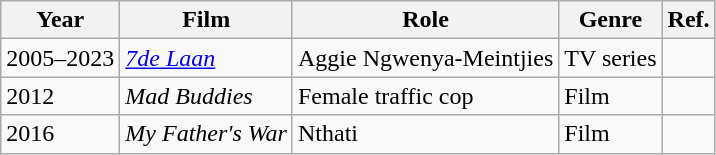<table class="wikitable">
<tr>
<th>Year</th>
<th>Film</th>
<th>Role</th>
<th>Genre</th>
<th>Ref.</th>
</tr>
<tr>
<td>2005–2023</td>
<td><em><a href='#'>7de Laan</a></em></td>
<td>Aggie Ngwenya-Meintjies</td>
<td>TV series</td>
<td></td>
</tr>
<tr>
<td>2012</td>
<td><em>Mad Buddies</em></td>
<td>Female traffic cop</td>
<td>Film</td>
<td></td>
</tr>
<tr>
<td>2016</td>
<td><em>My Father's War</em></td>
<td>Nthati</td>
<td>Film</td>
<td></td>
</tr>
</table>
